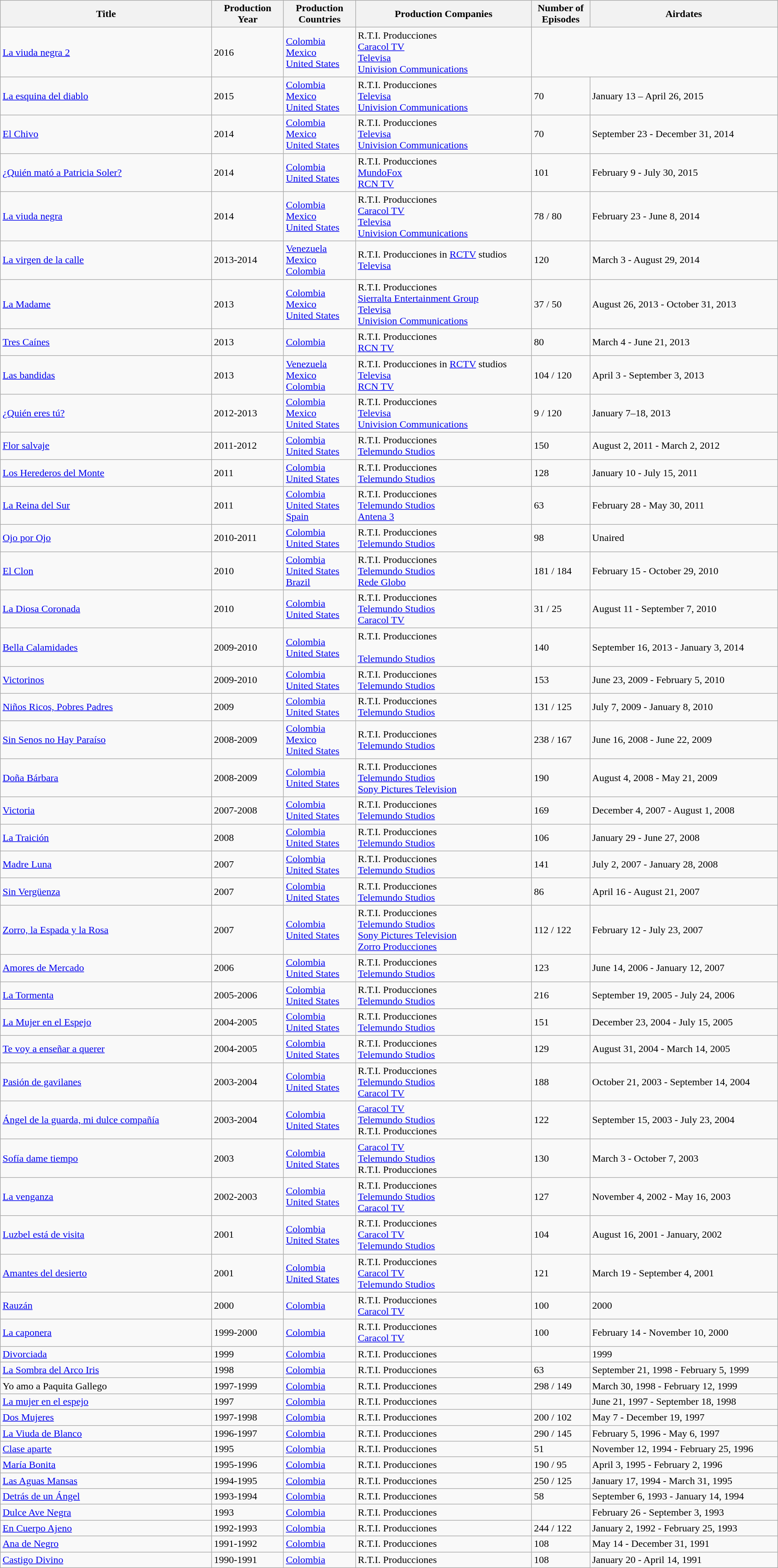<table class="wikitable">
<tr>
<th width=18%>Title</th>
<th width=5%>Production Year</th>
<th width=5%>Production Countries</th>
<th width=15%>Production Companies</th>
<th width=4%>Number of Episodes</th>
<th width=16%>Airdates</th>
</tr>
<tr>
<td><a href='#'>La viuda negra 2</a></td>
<td>2016</td>
<td><a href='#'>Colombia</a><br><a href='#'>Mexico</a><br><a href='#'>United States</a></td>
<td>R.T.I. Producciones<br><a href='#'>Caracol TV</a><br><a href='#'>Televisa</a><br><a href='#'>Univision Communications</a></td>
</tr>
<tr>
<td><a href='#'>La esquina del diablo</a></td>
<td>2015</td>
<td><a href='#'>Colombia</a><br><a href='#'>Mexico</a><br><a href='#'>United States</a></td>
<td>R.T.I. Producciones<br><a href='#'>Televisa</a><br><a href='#'>Univision Communications</a></td>
<td>70</td>
<td>January 13  – April 26, 2015</td>
</tr>
<tr>
<td><a href='#'>El Chivo</a></td>
<td>2014</td>
<td><a href='#'>Colombia</a><br><a href='#'>Mexico</a><br><a href='#'>United States</a></td>
<td>R.T.I. Producciones<br><a href='#'>Televisa</a><br><a href='#'>Univision Communications</a></td>
<td>70</td>
<td>September 23 - December 31, 2014</td>
</tr>
<tr>
<td><a href='#'>¿Quién mató a Patricia Soler?</a></td>
<td>2014</td>
<td><a href='#'>Colombia</a><br><a href='#'>United States</a></td>
<td>R.T.I. Producciones<br><a href='#'>MundoFox</a><br><a href='#'>RCN TV</a></td>
<td>101</td>
<td>February 9 - July 30, 2015</td>
</tr>
<tr>
<td><a href='#'>La viuda negra</a></td>
<td>2014</td>
<td><a href='#'>Colombia</a><br><a href='#'>Mexico</a><br><a href='#'>United States</a></td>
<td>R.T.I. Producciones<br><a href='#'>Caracol TV</a><br><a href='#'>Televisa</a><br><a href='#'>Univision Communications</a></td>
<td>78 / 80</td>
<td>February 23 - June 8, 2014</td>
</tr>
<tr>
<td><a href='#'>La virgen de la calle</a></td>
<td>2013-2014</td>
<td><a href='#'>Venezuela</a><br><a href='#'>Mexico</a><br><a href='#'>Colombia</a></td>
<td>R.T.I. Producciones in <a href='#'>RCTV</a> studios<br><a href='#'>Televisa</a></td>
<td>120</td>
<td>March 3 - August 29, 2014</td>
</tr>
<tr>
<td><a href='#'>La Madame</a></td>
<td>2013</td>
<td><a href='#'>Colombia</a><br><a href='#'>Mexico</a><br><a href='#'>United States</a></td>
<td>R.T.I. Producciones<br><a href='#'>Sierralta Entertainment Group</a><br><a href='#'>Televisa</a><br><a href='#'>Univision Communications</a></td>
<td>37 / 50</td>
<td>August 26, 2013 - October 31, 2013</td>
</tr>
<tr>
<td><a href='#'>Tres Caínes</a></td>
<td>2013</td>
<td><a href='#'>Colombia</a></td>
<td>R.T.I. Producciones<br><a href='#'>RCN TV</a></td>
<td>80</td>
<td>March 4 - June 21, 2013</td>
</tr>
<tr>
<td><a href='#'>Las bandidas</a></td>
<td>2013</td>
<td><a href='#'>Venezuela</a><br><a href='#'>Mexico</a><br><a href='#'>Colombia</a></td>
<td>R.T.I. Producciones in <a href='#'>RCTV</a> studios<br><a href='#'>Televisa</a><br><a href='#'>RCN TV</a></td>
<td>104 / 120</td>
<td>April 3 - September 3, 2013</td>
</tr>
<tr>
<td><a href='#'>¿Quién eres tú?</a></td>
<td>2012-2013</td>
<td><a href='#'>Colombia</a><br><a href='#'>Mexico</a><br><a href='#'>United States</a></td>
<td>R.T.I. Producciones<br><a href='#'>Televisa</a><br><a href='#'>Univision Communications</a></td>
<td>9 / 120</td>
<td>January 7–18, 2013</td>
</tr>
<tr>
<td><a href='#'>Flor salvaje</a></td>
<td>2011-2012</td>
<td><a href='#'>Colombia</a><br><a href='#'>United States</a></td>
<td>R.T.I. Producciones<br><a href='#'>Telemundo Studios</a></td>
<td>150</td>
<td>August 2, 2011 - March 2, 2012</td>
</tr>
<tr>
<td><a href='#'>Los Herederos del Monte</a></td>
<td>2011</td>
<td><a href='#'>Colombia</a><br><a href='#'>United States</a></td>
<td>R.T.I. Producciones<br><a href='#'>Telemundo Studios</a></td>
<td>128</td>
<td>January 10 - July 15, 2011</td>
</tr>
<tr>
<td><a href='#'>La Reina del Sur</a></td>
<td>2011</td>
<td><a href='#'>Colombia</a><br><a href='#'>United States</a><br><a href='#'>Spain</a></td>
<td>R.T.I. Producciones<br><a href='#'>Telemundo Studios</a><br><a href='#'>Antena 3</a></td>
<td>63</td>
<td>February 28 - May 30, 2011</td>
</tr>
<tr>
<td><a href='#'>Ojo por Ojo</a></td>
<td>2010-2011</td>
<td><a href='#'>Colombia</a><br><a href='#'>United States</a></td>
<td>R.T.I. Producciones<br><a href='#'>Telemundo Studios</a></td>
<td>98</td>
<td>Unaired</td>
</tr>
<tr>
<td><a href='#'>El Clon</a></td>
<td>2010</td>
<td><a href='#'>Colombia</a><br><a href='#'>United States</a><br><a href='#'>Brazil</a></td>
<td>R.T.I. Producciones<br><a href='#'>Telemundo Studios</a><br><a href='#'>Rede Globo</a></td>
<td>181 / 184</td>
<td>February 15 - October 29, 2010</td>
</tr>
<tr>
<td><a href='#'>La Diosa Coronada</a></td>
<td>2010</td>
<td><a href='#'>Colombia</a><br><a href='#'>United States</a></td>
<td>R.T.I. Producciones<br><a href='#'>Telemundo Studios</a><br><a href='#'>Caracol TV</a></td>
<td>31 / 25</td>
<td>August 11 - September 7, 2010</td>
</tr>
<tr>
<td><a href='#'>Bella Calamidades</a></td>
<td>2009-2010</td>
<td><a href='#'>Colombia</a><br><a href='#'>United States</a></td>
<td>R.T.I. Producciones<br> <br><a href='#'>Telemundo Studios</a></td>
<td>140</td>
<td>September 16, 2013 - January 3, 2014</td>
</tr>
<tr>
<td><a href='#'>Victorinos</a></td>
<td>2009-2010</td>
<td><a href='#'>Colombia</a><br><a href='#'>United States</a></td>
<td>R.T.I. Producciones<br><a href='#'>Telemundo Studios</a></td>
<td>153</td>
<td>June 23, 2009 - February 5, 2010</td>
</tr>
<tr>
<td><a href='#'>Niños Ricos, Pobres Padres</a></td>
<td>2009</td>
<td><a href='#'>Colombia</a><br><a href='#'>United States</a></td>
<td>R.T.I. Producciones<br><a href='#'>Telemundo Studios</a></td>
<td>131 / 125</td>
<td>July 7, 2009 - January 8, 2010</td>
</tr>
<tr>
<td><a href='#'>Sin Senos no Hay Paraíso</a></td>
<td>2008-2009</td>
<td><a href='#'>Colombia</a><br><a href='#'>Mexico</a><br><a href='#'>United States</a></td>
<td>R.T.I. Producciones<br><a href='#'>Telemundo Studios</a></td>
<td>238 / 167</td>
<td>June 16, 2008 - June 22, 2009</td>
</tr>
<tr>
<td><a href='#'>Doña Bárbara</a></td>
<td>2008-2009</td>
<td><a href='#'>Colombia</a><br><a href='#'>United States</a></td>
<td>R.T.I. Producciones<br><a href='#'>Telemundo Studios</a><br><a href='#'>Sony Pictures Television</a></td>
<td>190</td>
<td>August 4, 2008 - May 21, 2009</td>
</tr>
<tr>
<td><a href='#'>Victoria</a></td>
<td>2007-2008</td>
<td><a href='#'>Colombia</a><br><a href='#'>United States</a></td>
<td>R.T.I. Producciones<br><a href='#'>Telemundo Studios</a></td>
<td>169</td>
<td>December 4, 2007 - August 1, 2008</td>
</tr>
<tr>
<td><a href='#'>La Traición</a></td>
<td>2008</td>
<td><a href='#'>Colombia</a><br><a href='#'>United States</a></td>
<td>R.T.I. Producciones<br><a href='#'>Telemundo Studios</a></td>
<td>106</td>
<td>January 29 - June 27, 2008</td>
</tr>
<tr>
<td><a href='#'>Madre Luna</a></td>
<td>2007</td>
<td><a href='#'>Colombia</a><br><a href='#'>United States</a></td>
<td>R.T.I. Producciones<br><a href='#'>Telemundo Studios</a></td>
<td>141</td>
<td>July 2, 2007 - January 28, 2008</td>
</tr>
<tr>
<td><a href='#'>Sin Vergüenza</a></td>
<td>2007</td>
<td><a href='#'>Colombia</a><br><a href='#'>United States</a></td>
<td>R.T.I. Producciones<br><a href='#'>Telemundo Studios</a></td>
<td>86</td>
<td>April 16 - August 21, 2007</td>
</tr>
<tr>
<td><a href='#'>Zorro, la Espada y la Rosa</a></td>
<td>2007</td>
<td><a href='#'>Colombia</a><br><a href='#'>United States</a></td>
<td>R.T.I. Producciones<br><a href='#'>Telemundo Studios</a><br><a href='#'>Sony Pictures Television</a><br><a href='#'>Zorro Producciones</a></td>
<td>112 / 122</td>
<td>February 12 - July 23, 2007</td>
</tr>
<tr>
<td><a href='#'>Amores de Mercado</a></td>
<td>2006</td>
<td><a href='#'>Colombia</a><br><a href='#'>United States</a></td>
<td>R.T.I. Producciones<br><a href='#'>Telemundo Studios</a></td>
<td>123</td>
<td>June 14, 2006 - January 12, 2007</td>
</tr>
<tr>
<td><a href='#'>La Tormenta</a></td>
<td>2005-2006</td>
<td><a href='#'>Colombia</a><br><a href='#'>United States</a></td>
<td>R.T.I. Producciones<br><a href='#'>Telemundo Studios</a></td>
<td>216</td>
<td>September 19, 2005 - July 24, 2006</td>
</tr>
<tr>
<td><a href='#'>La Mujer en el Espejo</a></td>
<td>2004-2005</td>
<td><a href='#'>Colombia</a><br><a href='#'>United States</a></td>
<td>R.T.I. Producciones<br><a href='#'>Telemundo Studios</a></td>
<td>151</td>
<td>December 23, 2004 - July 15, 2005</td>
</tr>
<tr>
<td><a href='#'>Te voy a enseñar a querer</a></td>
<td>2004-2005</td>
<td><a href='#'>Colombia</a><br><a href='#'>United States</a></td>
<td>R.T.I. Producciones<br><a href='#'>Telemundo Studios</a></td>
<td>129</td>
<td>August 31, 2004 - March 14, 2005</td>
</tr>
<tr>
<td><a href='#'>Pasión de gavilanes</a></td>
<td>2003-2004</td>
<td><a href='#'>Colombia</a><br><a href='#'>United States</a></td>
<td>R.T.I. Producciones<br><a href='#'>Telemundo Studios</a><br><a href='#'>Caracol TV</a></td>
<td>188</td>
<td>October 21, 2003 - September 14, 2004</td>
</tr>
<tr>
<td><a href='#'>Ángel de la guarda, mi dulce compañía</a></td>
<td>2003-2004</td>
<td><a href='#'>Colombia</a><br><a href='#'>United States</a></td>
<td><a href='#'>Caracol TV</a><br><a href='#'>Telemundo Studios</a><br>R.T.I. Producciones</td>
<td>122</td>
<td>September 15, 2003 - July 23, 2004</td>
</tr>
<tr>
<td><a href='#'>Sofía dame tiempo</a></td>
<td>2003</td>
<td><a href='#'>Colombia</a><br><a href='#'>United States</a></td>
<td><a href='#'>Caracol TV</a><br><a href='#'>Telemundo Studios</a><br>R.T.I. Producciones</td>
<td>130</td>
<td>March 3 - October 7, 2003</td>
</tr>
<tr>
<td><a href='#'>La venganza</a></td>
<td>2002-2003</td>
<td><a href='#'>Colombia</a><br><a href='#'>United States</a></td>
<td>R.T.I. Producciones<br><a href='#'>Telemundo Studios</a><br><a href='#'>Caracol TV</a></td>
<td>127</td>
<td>November 4, 2002 - May 16, 2003</td>
</tr>
<tr>
<td><a href='#'>Luzbel está de visita</a></td>
<td>2001</td>
<td><a href='#'>Colombia</a><br><a href='#'>United States</a></td>
<td>R.T.I. Producciones<br><a href='#'>Caracol TV</a><br><a href='#'>Telemundo Studios</a></td>
<td>104</td>
<td>August 16, 2001 - January, 2002</td>
</tr>
<tr>
<td><a href='#'>Amantes del desierto</a></td>
<td>2001</td>
<td><a href='#'>Colombia</a><br><a href='#'>United States</a></td>
<td>R.T.I. Producciones<br><a href='#'>Caracol TV</a><br><a href='#'>Telemundo Studios</a></td>
<td>121</td>
<td>March 19 - September 4, 2001</td>
</tr>
<tr>
<td><a href='#'>Rauzán</a></td>
<td>2000</td>
<td><a href='#'>Colombia</a></td>
<td>R.T.I. Producciones<br><a href='#'>Caracol TV</a></td>
<td>100</td>
<td>2000</td>
</tr>
<tr>
<td><a href='#'>La caponera</a></td>
<td>1999-2000</td>
<td><a href='#'>Colombia</a></td>
<td>R.T.I. Producciones<br><a href='#'>Caracol TV</a></td>
<td>100</td>
<td>February 14 - November 10, 2000</td>
</tr>
<tr>
<td><a href='#'>Divorciada</a></td>
<td>1999</td>
<td><a href='#'>Colombia</a></td>
<td>R.T.I. Producciones</td>
<td></td>
<td>1999</td>
</tr>
<tr>
<td><a href='#'>La Sombra del Arco Iris</a></td>
<td>1998</td>
<td><a href='#'>Colombia</a></td>
<td>R.T.I. Producciones</td>
<td>63</td>
<td>September 21, 1998 - February 5, 1999</td>
</tr>
<tr>
<td>Yo amo a Paquita Gallego</td>
<td>1997-1999</td>
<td><a href='#'>Colombia</a></td>
<td>R.T.I. Producciones<br></td>
<td>298 / 149</td>
<td>March 30, 1998 - February 12, 1999</td>
</tr>
<tr>
<td><a href='#'>La mujer en el espejo</a></td>
<td>1997</td>
<td><a href='#'>Colombia</a></td>
<td>R.T.I. Producciones<br></td>
<td></td>
<td>June 21, 1997 - September 18, 1998</td>
</tr>
<tr>
<td><a href='#'>Dos Mujeres</a></td>
<td>1997-1998</td>
<td><a href='#'>Colombia</a></td>
<td>R.T.I. Producciones</td>
<td>200 / 102</td>
<td>May 7 - December 19, 1997</td>
</tr>
<tr>
<td><a href='#'>La Viuda de Blanco</a></td>
<td>1996-1997</td>
<td><a href='#'>Colombia</a></td>
<td>R.T.I. Producciones</td>
<td>290 / 145</td>
<td>February 5, 1996 - May 6, 1997</td>
</tr>
<tr>
<td><a href='#'>Clase aparte</a></td>
<td>1995</td>
<td><a href='#'>Colombia</a></td>
<td>R.T.I. Producciones</td>
<td>51</td>
<td>November 12, 1994 - February 25, 1996</td>
</tr>
<tr>
<td><a href='#'>María Bonita</a></td>
<td>1995-1996</td>
<td><a href='#'>Colombia</a></td>
<td>R.T.I. Producciones</td>
<td>190 / 95</td>
<td>April 3, 1995 - February 2, 1996</td>
</tr>
<tr>
<td><a href='#'>Las Aguas Mansas</a></td>
<td>1994-1995</td>
<td><a href='#'>Colombia</a></td>
<td>R.T.I. Producciones</td>
<td>250 / 125</td>
<td>January 17, 1994 - March 31, 1995</td>
</tr>
<tr>
<td><a href='#'>Detrás de un Ángel</a></td>
<td>1993-1994</td>
<td><a href='#'>Colombia</a></td>
<td>R.T.I. Producciones</td>
<td>58</td>
<td>September 6, 1993 - January 14, 1994</td>
</tr>
<tr>
<td><a href='#'>Dulce Ave Negra</a></td>
<td>1993</td>
<td><a href='#'>Colombia</a></td>
<td>R.T.I. Producciones</td>
<td></td>
<td>February 26 - September 3, 1993</td>
</tr>
<tr>
<td><a href='#'>En Cuerpo Ajeno</a></td>
<td>1992-1993</td>
<td><a href='#'>Colombia</a></td>
<td>R.T.I. Producciones</td>
<td>244 / 122</td>
<td>January 2, 1992 - February 25, 1993</td>
</tr>
<tr>
<td><a href='#'>Ana de Negro</a></td>
<td>1991-1992</td>
<td><a href='#'>Colombia</a></td>
<td>R.T.I. Producciones</td>
<td>108</td>
<td>May 14 - December 31, 1991</td>
</tr>
<tr>
<td><a href='#'>Castigo Divino</a></td>
<td>1990-1991</td>
<td><a href='#'>Colombia</a></td>
<td>R.T.I. Producciones</td>
<td>108</td>
<td>January 20 - April 14, 1991</td>
</tr>
</table>
